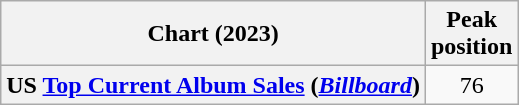<table class="wikitable plainrowheaders sortable" border="1">
<tr>
<th scope="col">Chart (2023)</th>
<th scope="col">Peak<br>position</th>
</tr>
<tr>
<th scope="row">US <a href='#'>Top Current Album Sales</a> (<em><a href='#'>Billboard</a></em>)</th>
<td align=center>76</td>
</tr>
</table>
